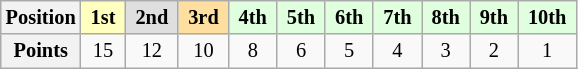<table class="wikitable" style="font-size:85%; text-align:center">
<tr>
<th>Position</th>
<td style="background:#ffffbf;"> <strong>1st</strong> </td>
<td style="background:#dfdfdf;"> <strong>2nd</strong> </td>
<td style="background:#ffdf9f;"> <strong>3rd</strong> </td>
<td style="background:#dfffdf;"> <strong>4th</strong> </td>
<td style="background:#dfffdf;"> <strong>5th</strong> </td>
<td style="background:#dfffdf;"> <strong>6th</strong> </td>
<td style="background:#dfffdf;"> <strong>7th</strong> </td>
<td style="background:#dfffdf;"> <strong>8th</strong> </td>
<td style="background:#dfffdf;"> <strong>9th</strong> </td>
<td style="background:#dfffdf;"> <strong>10th</strong> </td>
</tr>
<tr>
<th>Points</th>
<td>15</td>
<td>12</td>
<td>10</td>
<td>8</td>
<td>6</td>
<td>5</td>
<td>4</td>
<td>3</td>
<td>2</td>
<td>1</td>
</tr>
</table>
